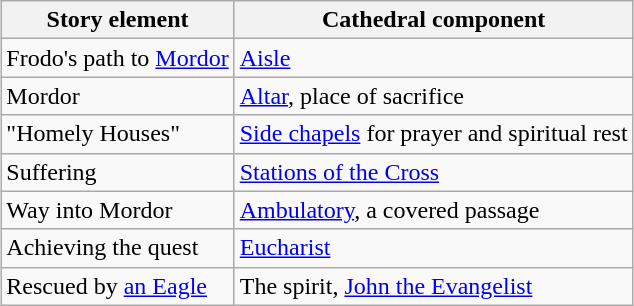<table class="wikitable" style="margin: 1em auto;">
<tr>
<th>Story element</th>
<th>Cathedral component</th>
</tr>
<tr>
<td>Frodo's path to <a href='#'>Mordor</a></td>
<td><a href='#'>Aisle</a></td>
</tr>
<tr>
<td>Mordor</td>
<td><a href='#'>Altar</a>, place of sacrifice</td>
</tr>
<tr>
<td>"Homely Houses"</td>
<td><a href='#'>Side chapels</a> for prayer and spiritual rest</td>
</tr>
<tr>
<td>Suffering</td>
<td><a href='#'>Stations of the Cross</a></td>
</tr>
<tr>
<td>Way into Mordor</td>
<td><a href='#'>Ambulatory</a>, a covered passage</td>
</tr>
<tr>
<td>Achieving the quest</td>
<td><a href='#'>Eucharist</a></td>
</tr>
<tr>
<td>Rescued by <a href='#'>an Eagle</a></td>
<td>The spirit, <a href='#'>John the Evangelist</a></td>
</tr>
</table>
